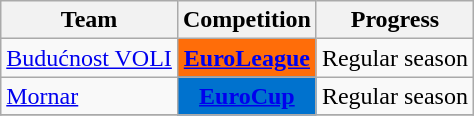<table class="wikitable sortable">
<tr>
<th>Team</th>
<th>Competition</th>
<th>Progress</th>
</tr>
<tr>
<td><a href='#'>Budućnost VOLI</a></td>
<td style="background:#FF6D09; color:#FFFFFF; text-align:center;"><strong><a href='#'><span>EuroLeague</span></a></strong></td>
<td>Regular season</td>
</tr>
<tr>
<td><a href='#'>Mornar</a></td>
<td style="background-color:#0072CE; color:#FFFFFF; text-align:center"><strong><a href='#'><span>EuroCup</span></a></strong></td>
<td>Regular season</td>
</tr>
<tr>
</tr>
</table>
